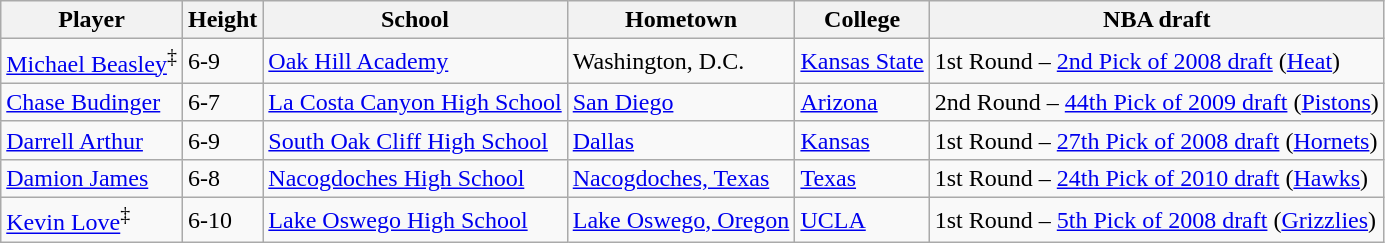<table class="wikitable">
<tr>
<th>Player</th>
<th>Height</th>
<th>School</th>
<th>Hometown</th>
<th>College</th>
<th>NBA draft</th>
</tr>
<tr>
<td><a href='#'>Michael Beasley</a><sup>‡</sup></td>
<td>6-9</td>
<td><a href='#'>Oak Hill Academy</a></td>
<td>Washington, D.C.</td>
<td><a href='#'>Kansas State</a></td>
<td>1st Round – <a href='#'>2nd Pick of 2008 draft</a> (<a href='#'>Heat</a>)</td>
</tr>
<tr>
<td><a href='#'>Chase Budinger</a></td>
<td>6-7</td>
<td><a href='#'>La Costa Canyon High School</a></td>
<td><a href='#'>San Diego</a></td>
<td><a href='#'>Arizona</a></td>
<td>2nd Round – <a href='#'>44th Pick of 2009 draft</a> (<a href='#'>Pistons</a>)</td>
</tr>
<tr>
<td><a href='#'>Darrell Arthur</a></td>
<td>6-9</td>
<td><a href='#'>South Oak Cliff High School</a></td>
<td><a href='#'>Dallas</a></td>
<td><a href='#'>Kansas</a></td>
<td>1st Round – <a href='#'>27th Pick of 2008 draft</a> (<a href='#'>Hornets</a>)</td>
</tr>
<tr>
<td><a href='#'>Damion James</a></td>
<td>6-8</td>
<td><a href='#'>Nacogdoches High School</a></td>
<td><a href='#'>Nacogdoches, Texas</a></td>
<td><a href='#'>Texas</a></td>
<td>1st Round – <a href='#'>24th Pick of 2010 draft</a> (<a href='#'>Hawks</a>)</td>
</tr>
<tr>
<td><a href='#'>Kevin Love</a><sup>‡</sup></td>
<td>6-10</td>
<td><a href='#'>Lake Oswego High School</a></td>
<td><a href='#'>Lake Oswego, Oregon</a></td>
<td><a href='#'>UCLA</a></td>
<td>1st Round – <a href='#'>5th Pick of 2008 draft</a> (<a href='#'>Grizzlies</a>)</td>
</tr>
</table>
